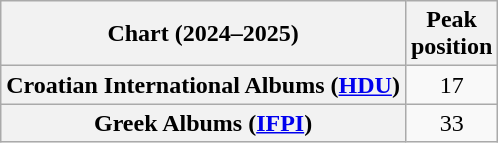<table class="wikitable sortable plainrowheaders" style="text-align:center">
<tr>
<th scope="col">Chart (2024–2025)</th>
<th scope="col">Peak<br>position</th>
</tr>
<tr>
<th scope="row">Croatian International Albums (<a href='#'>HDU</a>)</th>
<td>17</td>
</tr>
<tr>
<th scope="row">Greek Albums (<a href='#'>IFPI</a>)</th>
<td>33</td>
</tr>
</table>
